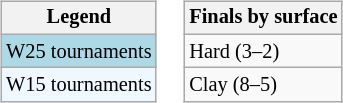<table>
<tr valign=top>
<td><br><table class="wikitable" style="font-size:85%">
<tr>
<th>Legend</th>
</tr>
<tr style="background:lightblue;">
<td>W25 tournaments</td>
</tr>
<tr style="background:#f0f8ff;">
<td>W15 tournaments</td>
</tr>
</table>
</td>
<td><br><table class="wikitable" style="font-size:85%">
<tr>
<th>Finals by surface</th>
</tr>
<tr>
<td>Hard (3–2)</td>
</tr>
<tr>
<td>Clay (8–5)</td>
</tr>
</table>
</td>
</tr>
</table>
